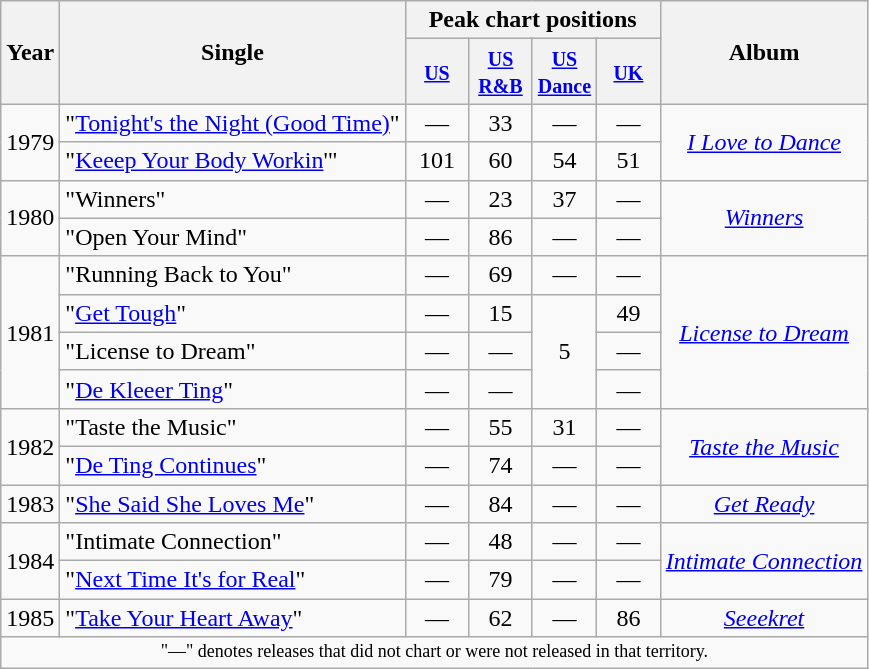<table class="wikitable" style="text-align:center;">
<tr>
<th scope="col" rowspan="2">Year</th>
<th scope="col" rowspan="2">Single</th>
<th scope="col" colspan="4">Peak chart positions</th>
<th scope="col" rowspan="2">Album</th>
</tr>
<tr>
<th width="35"><small><a href='#'>US</a></small><br></th>
<th width="35"><small><a href='#'>US<br>R&B</a></small><br></th>
<th width="35"><small><a href='#'>US<br>Dance</a></small><br></th>
<th width="35"><small><a href='#'>UK</a></small><br></th>
</tr>
<tr>
<td rowspan="2" style="text-align:left;">1979</td>
<td style="text-align:left;">"<a href='#'>Tonight's the Night (Good Time)</a>"</td>
<td>—</td>
<td>33</td>
<td>—</td>
<td>—</td>
<td rowspan="2"><em><a href='#'>I Love to Dance</a></em></td>
</tr>
<tr>
<td style="text-align:left;">"<a href='#'>Keeep Your Body Workin</a>'"</td>
<td>101</td>
<td>60</td>
<td>54</td>
<td>51</td>
</tr>
<tr>
<td rowspan="2" style="text-align:left;">1980</td>
<td style="text-align:left;">"Winners"</td>
<td>—</td>
<td>23</td>
<td>37</td>
<td>—</td>
<td rowspan="2"><em><a href='#'>Winners</a></em></td>
</tr>
<tr>
<td style="text-align:left;">"Open Your Mind"</td>
<td>—</td>
<td>86</td>
<td>—</td>
<td>—</td>
</tr>
<tr>
<td rowspan="4" style="text-align:left;">1981</td>
<td style="text-align:left;">"Running Back to You"</td>
<td>—</td>
<td>69</td>
<td>—</td>
<td>—</td>
<td rowspan="4"><em><a href='#'>License to Dream</a></em></td>
</tr>
<tr>
<td style="text-align:left;">"<a href='#'>Get Tough</a>"</td>
<td>—</td>
<td>15</td>
<td rowspan=3>5</td>
<td>49</td>
</tr>
<tr>
<td style="text-align:left;">"License to Dream"</td>
<td>—</td>
<td>—</td>
<td>—</td>
</tr>
<tr>
<td style="text-align:left;">"<a href='#'>De Kleeer Ting</a>"</td>
<td>—</td>
<td>—</td>
<td>—</td>
</tr>
<tr>
<td rowspan="2" style="text-align:left;">1982</td>
<td style="text-align:left;">"Taste the Music"</td>
<td>—</td>
<td>55</td>
<td>31</td>
<td>—</td>
<td rowspan="2"><em><a href='#'>Taste the Music</a></em></td>
</tr>
<tr>
<td style="text-align:left;">"<a href='#'>De Ting Continues</a>"</td>
<td>—</td>
<td>74</td>
<td>—</td>
<td>—</td>
</tr>
<tr>
<td rowspan="1" style="text-align:left;">1983</td>
<td style="text-align:left;">"<a href='#'>She Said She Loves Me</a>"</td>
<td>—</td>
<td>84</td>
<td>—</td>
<td>—</td>
<td rowspan="1"><em><a href='#'>Get Ready</a></em></td>
</tr>
<tr>
<td rowspan="2" style="text-align:left;">1984</td>
<td style="text-align:left;">"Intimate Connection"</td>
<td>—</td>
<td>48</td>
<td>—</td>
<td>—</td>
<td rowspan="2"><em><a href='#'>Intimate Connection</a></em></td>
</tr>
<tr>
<td style="text-align:left;">"<a href='#'>Next Time It's for Real</a>"</td>
<td>—</td>
<td>79</td>
<td>—</td>
<td>—</td>
</tr>
<tr>
<td rowspan="1" style="text-align:left;">1985</td>
<td style="text-align:left;">"<a href='#'>Take Your Heart Away</a>"</td>
<td>—</td>
<td>62</td>
<td>—</td>
<td>86</td>
<td rowspan="1"><em><a href='#'>Seeekret</a></em></td>
</tr>
<tr>
<td colspan="7" style="font-size:9pt;">"—" denotes releases that did not chart or were not released in that territory.</td>
</tr>
</table>
